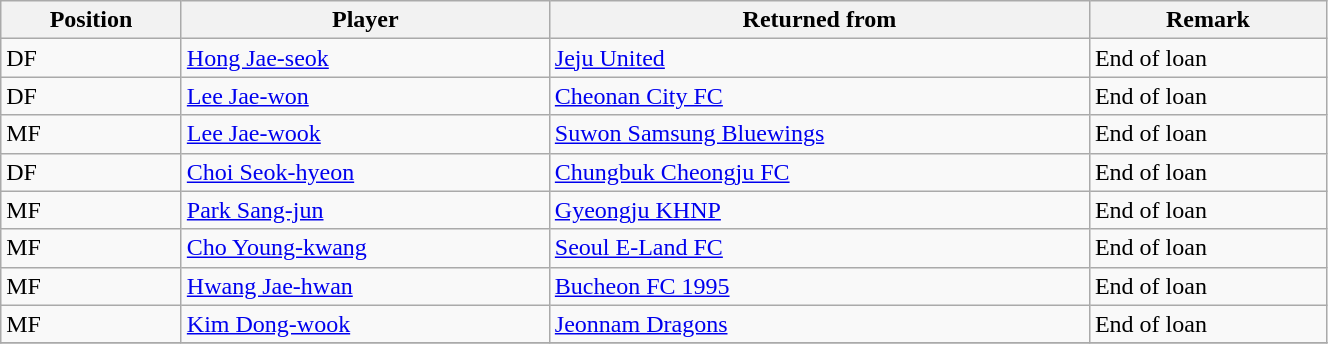<table class="wikitable sortable" style="width:70%; text-align:center; font-size:100%; text-align:left;">
<tr>
<th>Position</th>
<th>Player</th>
<th>Returned from</th>
<th>Remark</th>
</tr>
<tr>
<td>DF</td>
<td> <a href='#'>Hong Jae-seok</a></td>
<td> <a href='#'>Jeju United</a></td>
<td>End of loan</td>
</tr>
<tr>
<td>DF</td>
<td> <a href='#'>Lee Jae-won</a></td>
<td> <a href='#'>Cheonan City FC</a></td>
<td>End of loan</td>
</tr>
<tr>
<td>MF</td>
<td> <a href='#'>Lee Jae-wook</a></td>
<td> <a href='#'>Suwon Samsung Bluewings</a></td>
<td>End of loan</td>
</tr>
<tr>
<td>DF</td>
<td> <a href='#'>Choi Seok-hyeon</a></td>
<td> <a href='#'>Chungbuk Cheongju FC</a></td>
<td>End of loan</td>
</tr>
<tr>
<td>MF</td>
<td> <a href='#'>Park Sang-jun</a></td>
<td> <a href='#'>Gyeongju KHNP</a></td>
<td>End of loan</td>
</tr>
<tr>
<td>MF</td>
<td> <a href='#'>Cho Young-kwang</a></td>
<td> <a href='#'>Seoul E-Land FC</a></td>
<td>End of loan</td>
</tr>
<tr>
<td>MF</td>
<td> <a href='#'>Hwang Jae-hwan</a></td>
<td> <a href='#'>Bucheon FC 1995</a></td>
<td>End of loan</td>
</tr>
<tr>
<td>MF</td>
<td> <a href='#'>Kim Dong-wook</a></td>
<td> <a href='#'>Jeonnam Dragons</a></td>
<td>End of loan</td>
</tr>
<tr>
</tr>
</table>
